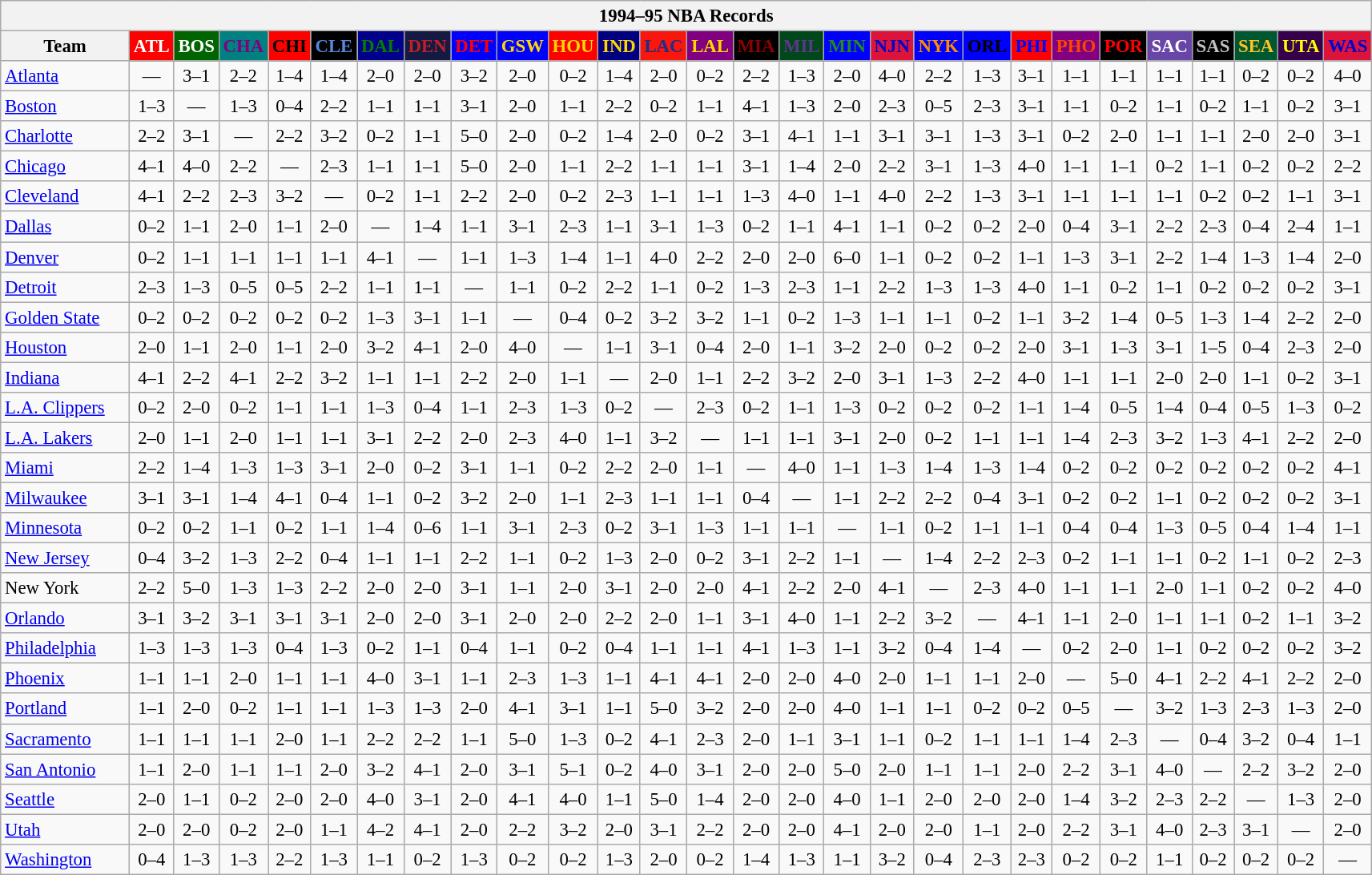<table class="wikitable" style="font-size:95%; text-align:center;">
<tr>
<th colspan=28>1994–95 NBA Records</th>
</tr>
<tr>
<th width=100>Team</th>
<th style="background:#FF0000;color:#FFFFFF;width=35">ATL</th>
<th style="background:#006400;color:#FFFFFF;width=35">BOS</th>
<th style="background:#008080;color:#800080;width=35">CHA</th>
<th style="background:#FF0000;color:#000000;width=35">CHI</th>
<th style="background:#000000;color:#5787DC;width=35">CLE</th>
<th style="background:#00008B;color:#008000;width=35">DAL</th>
<th style="background:#141A44;color:#BC2224;width=35">DEN</th>
<th style="background:#0000FF;color:#FF0000;width=35">DET</th>
<th style="background:#0000FF;color:#FFD700;width=35">GSW</th>
<th style="background:#FF0000;color:#FFD700;width=35">HOU</th>
<th style="background:#000080;color:#FFD700;width=35">IND</th>
<th style="background:#F9160D;color:#1A2E8B;width=35">LAC</th>
<th style="background:#800080;color:#FFD700;width=35">LAL</th>
<th style="background:#000000;color:#8B0000;width=35">MIA</th>
<th style="background:#00471B;color:#5C378A;width=35">MIL</th>
<th style="background:#0000FF;color:#228B22;width=35">MIN</th>
<th style="background:#DC143C;color:#0000CD;width=35">NJN</th>
<th style="background:#0000FF;color:#FF8C00;width=35">NYK</th>
<th style="background:#0000FF;color:#000000;width=35">ORL</th>
<th style="background:#FF0000;color:#0000FF;width=35">PHI</th>
<th style="background:#800080;color:#FF4500;width=35">PHO</th>
<th style="background:#000000;color:#FF0000;width=35">POR</th>
<th style="background:#6846A8;color:#FFFFFF;width=35">SAC</th>
<th style="background:#000000;color:#C0C0C0;width=35">SAS</th>
<th style="background:#005831;color:#FFC322;width=35">SEA</th>
<th style="background:#36004A;color:#FFFF00;width=35">UTA</th>
<th style="background:#DC143C;color:#0000CD;width=35">WAS</th>
</tr>
<tr>
<td style="text-align:left;"><a href='#'>Atlanta</a></td>
<td>—</td>
<td>3–1</td>
<td>2–2</td>
<td>1–4</td>
<td>1–4</td>
<td>2–0</td>
<td>2–0</td>
<td>3–2</td>
<td>2–0</td>
<td>0–2</td>
<td>1–4</td>
<td>2–0</td>
<td>0–2</td>
<td>2–2</td>
<td>1–3</td>
<td>2–0</td>
<td>4–0</td>
<td>2–2</td>
<td>1–3</td>
<td>3–1</td>
<td>1–1</td>
<td>1–1</td>
<td>1–1</td>
<td>1–1</td>
<td>0–2</td>
<td>0–2</td>
<td>4–0</td>
</tr>
<tr>
<td style="text-align:left;"><a href='#'>Boston</a></td>
<td>1–3</td>
<td>—</td>
<td>1–3</td>
<td>0–4</td>
<td>2–2</td>
<td>1–1</td>
<td>1–1</td>
<td>3–1</td>
<td>2–0</td>
<td>1–1</td>
<td>2–2</td>
<td>0–2</td>
<td>1–1</td>
<td>4–1</td>
<td>1–3</td>
<td>2–0</td>
<td>2–3</td>
<td>0–5</td>
<td>2–3</td>
<td>3–1</td>
<td>1–1</td>
<td>0–2</td>
<td>1–1</td>
<td>0–2</td>
<td>1–1</td>
<td>0–2</td>
<td>3–1</td>
</tr>
<tr>
<td style="text-align:left;"><a href='#'>Charlotte</a></td>
<td>2–2</td>
<td>3–1</td>
<td>—</td>
<td>2–2</td>
<td>3–2</td>
<td>0–2</td>
<td>1–1</td>
<td>5–0</td>
<td>2–0</td>
<td>0–2</td>
<td>1–4</td>
<td>2–0</td>
<td>0–2</td>
<td>3–1</td>
<td>4–1</td>
<td>1–1</td>
<td>3–1</td>
<td>3–1</td>
<td>1–3</td>
<td>3–1</td>
<td>0–2</td>
<td>2–0</td>
<td>1–1</td>
<td>1–1</td>
<td>2–0</td>
<td>2–0</td>
<td>3–1</td>
</tr>
<tr>
<td style="text-align:left;"><a href='#'>Chicago</a></td>
<td>4–1</td>
<td>4–0</td>
<td>2–2</td>
<td>—</td>
<td>2–3</td>
<td>1–1</td>
<td>1–1</td>
<td>5–0</td>
<td>2–0</td>
<td>1–1</td>
<td>2–2</td>
<td>1–1</td>
<td>1–1</td>
<td>3–1</td>
<td>1–4</td>
<td>2–0</td>
<td>2–2</td>
<td>3–1</td>
<td>1–3</td>
<td>4–0</td>
<td>1–1</td>
<td>1–1</td>
<td>0–2</td>
<td>1–1</td>
<td>0–2</td>
<td>0–2</td>
<td>2–2</td>
</tr>
<tr>
<td style="text-align:left;"><a href='#'>Cleveland</a></td>
<td>4–1</td>
<td>2–2</td>
<td>2–3</td>
<td>3–2</td>
<td>—</td>
<td>0–2</td>
<td>1–1</td>
<td>2–2</td>
<td>2–0</td>
<td>0–2</td>
<td>2–3</td>
<td>1–1</td>
<td>1–1</td>
<td>1–3</td>
<td>4–0</td>
<td>1–1</td>
<td>4–0</td>
<td>2–2</td>
<td>1–3</td>
<td>3–1</td>
<td>1–1</td>
<td>1–1</td>
<td>1–1</td>
<td>0–2</td>
<td>0–2</td>
<td>1–1</td>
<td>3–1</td>
</tr>
<tr>
<td style="text-align:left;"><a href='#'>Dallas</a></td>
<td>0–2</td>
<td>1–1</td>
<td>2–0</td>
<td>1–1</td>
<td>2–0</td>
<td>—</td>
<td>1–4</td>
<td>1–1</td>
<td>3–1</td>
<td>2–3</td>
<td>1–1</td>
<td>3–1</td>
<td>1–3</td>
<td>0–2</td>
<td>1–1</td>
<td>4–1</td>
<td>1–1</td>
<td>0–2</td>
<td>0–2</td>
<td>2–0</td>
<td>0–4</td>
<td>3–1</td>
<td>2–2</td>
<td>2–3</td>
<td>0–4</td>
<td>2–4</td>
<td>1–1</td>
</tr>
<tr>
<td style="text-align:left;"><a href='#'>Denver</a></td>
<td>0–2</td>
<td>1–1</td>
<td>1–1</td>
<td>1–1</td>
<td>1–1</td>
<td>4–1</td>
<td>—</td>
<td>1–1</td>
<td>1–3</td>
<td>1–4</td>
<td>1–1</td>
<td>4–0</td>
<td>2–2</td>
<td>2–0</td>
<td>2–0</td>
<td>6–0</td>
<td>1–1</td>
<td>0–2</td>
<td>0–2</td>
<td>1–1</td>
<td>1–3</td>
<td>3–1</td>
<td>2–2</td>
<td>1–4</td>
<td>1–3</td>
<td>1–4</td>
<td>2–0</td>
</tr>
<tr>
<td style="text-align:left;"><a href='#'>Detroit</a></td>
<td>2–3</td>
<td>1–3</td>
<td>0–5</td>
<td>0–5</td>
<td>2–2</td>
<td>1–1</td>
<td>1–1</td>
<td>—</td>
<td>1–1</td>
<td>0–2</td>
<td>2–2</td>
<td>1–1</td>
<td>0–2</td>
<td>1–3</td>
<td>2–3</td>
<td>1–1</td>
<td>2–2</td>
<td>1–3</td>
<td>1–3</td>
<td>4–0</td>
<td>1–1</td>
<td>0–2</td>
<td>1–1</td>
<td>0–2</td>
<td>0–2</td>
<td>0–2</td>
<td>3–1</td>
</tr>
<tr>
<td style="text-align:left;"><a href='#'>Golden State</a></td>
<td>0–2</td>
<td>0–2</td>
<td>0–2</td>
<td>0–2</td>
<td>0–2</td>
<td>1–3</td>
<td>3–1</td>
<td>1–1</td>
<td>—</td>
<td>0–4</td>
<td>0–2</td>
<td>3–2</td>
<td>3–2</td>
<td>1–1</td>
<td>0–2</td>
<td>1–3</td>
<td>1–1</td>
<td>1–1</td>
<td>0–2</td>
<td>1–1</td>
<td>3–2</td>
<td>1–4</td>
<td>0–5</td>
<td>1–3</td>
<td>1–4</td>
<td>2–2</td>
<td>2–0</td>
</tr>
<tr>
<td style="text-align:left;"><a href='#'>Houston</a></td>
<td>2–0</td>
<td>1–1</td>
<td>2–0</td>
<td>1–1</td>
<td>2–0</td>
<td>3–2</td>
<td>4–1</td>
<td>2–0</td>
<td>4–0</td>
<td>—</td>
<td>1–1</td>
<td>3–1</td>
<td>0–4</td>
<td>2–0</td>
<td>1–1</td>
<td>3–2</td>
<td>2–0</td>
<td>0–2</td>
<td>0–2</td>
<td>2–0</td>
<td>3–1</td>
<td>1–3</td>
<td>3–1</td>
<td>1–5</td>
<td>0–4</td>
<td>2–3</td>
<td>2–0</td>
</tr>
<tr>
<td style="text-align:left;"><a href='#'>Indiana</a></td>
<td>4–1</td>
<td>2–2</td>
<td>4–1</td>
<td>2–2</td>
<td>3–2</td>
<td>1–1</td>
<td>1–1</td>
<td>2–2</td>
<td>2–0</td>
<td>1–1</td>
<td>—</td>
<td>2–0</td>
<td>1–1</td>
<td>2–2</td>
<td>3–2</td>
<td>2–0</td>
<td>3–1</td>
<td>1–3</td>
<td>2–2</td>
<td>4–0</td>
<td>1–1</td>
<td>1–1</td>
<td>2–0</td>
<td>2–0</td>
<td>1–1</td>
<td>0–2</td>
<td>3–1</td>
</tr>
<tr>
<td style="text-align:left;"><a href='#'>L.A. Clippers</a></td>
<td>0–2</td>
<td>2–0</td>
<td>0–2</td>
<td>1–1</td>
<td>1–1</td>
<td>1–3</td>
<td>0–4</td>
<td>1–1</td>
<td>2–3</td>
<td>1–3</td>
<td>0–2</td>
<td>—</td>
<td>2–3</td>
<td>0–2</td>
<td>1–1</td>
<td>1–3</td>
<td>0–2</td>
<td>0–2</td>
<td>0–2</td>
<td>1–1</td>
<td>1–4</td>
<td>0–5</td>
<td>1–4</td>
<td>0–4</td>
<td>0–5</td>
<td>1–3</td>
<td>0–2</td>
</tr>
<tr>
<td style="text-align:left;"><a href='#'>L.A. Lakers</a></td>
<td>2–0</td>
<td>1–1</td>
<td>2–0</td>
<td>1–1</td>
<td>1–1</td>
<td>3–1</td>
<td>2–2</td>
<td>2–0</td>
<td>2–3</td>
<td>4–0</td>
<td>1–1</td>
<td>3–2</td>
<td>—</td>
<td>1–1</td>
<td>1–1</td>
<td>3–1</td>
<td>2–0</td>
<td>0–2</td>
<td>1–1</td>
<td>1–1</td>
<td>1–4</td>
<td>2–3</td>
<td>3–2</td>
<td>1–3</td>
<td>4–1</td>
<td>2–2</td>
<td>2–0</td>
</tr>
<tr>
<td style="text-align:left;"><a href='#'>Miami</a></td>
<td>2–2</td>
<td>1–4</td>
<td>1–3</td>
<td>1–3</td>
<td>3–1</td>
<td>2–0</td>
<td>0–2</td>
<td>3–1</td>
<td>1–1</td>
<td>0–2</td>
<td>2–2</td>
<td>2–0</td>
<td>1–1</td>
<td>—</td>
<td>4–0</td>
<td>1–1</td>
<td>1–3</td>
<td>1–4</td>
<td>1–3</td>
<td>1–4</td>
<td>0–2</td>
<td>0–2</td>
<td>0–2</td>
<td>0–2</td>
<td>0–2</td>
<td>0–2</td>
<td>4–1</td>
</tr>
<tr>
<td style="text-align:left;"><a href='#'>Milwaukee</a></td>
<td>3–1</td>
<td>3–1</td>
<td>1–4</td>
<td>4–1</td>
<td>0–4</td>
<td>1–1</td>
<td>0–2</td>
<td>3–2</td>
<td>2–0</td>
<td>1–1</td>
<td>2–3</td>
<td>1–1</td>
<td>1–1</td>
<td>0–4</td>
<td>—</td>
<td>1–1</td>
<td>2–2</td>
<td>2–2</td>
<td>0–4</td>
<td>3–1</td>
<td>0–2</td>
<td>0–2</td>
<td>1–1</td>
<td>0–2</td>
<td>0–2</td>
<td>0–2</td>
<td>3–1</td>
</tr>
<tr>
<td style="text-align:left;"><a href='#'>Minnesota</a></td>
<td>0–2</td>
<td>0–2</td>
<td>1–1</td>
<td>0–2</td>
<td>1–1</td>
<td>1–4</td>
<td>0–6</td>
<td>1–1</td>
<td>3–1</td>
<td>2–3</td>
<td>0–2</td>
<td>3–1</td>
<td>1–3</td>
<td>1–1</td>
<td>1–1</td>
<td>—</td>
<td>1–1</td>
<td>0–2</td>
<td>1–1</td>
<td>1–1</td>
<td>0–4</td>
<td>0–4</td>
<td>1–3</td>
<td>0–5</td>
<td>0–4</td>
<td>1–4</td>
<td>1–1</td>
</tr>
<tr>
<td style="text-align:left;"><a href='#'>New Jersey</a></td>
<td>0–4</td>
<td>3–2</td>
<td>1–3</td>
<td>2–2</td>
<td>0–4</td>
<td>1–1</td>
<td>1–1</td>
<td>2–2</td>
<td>1–1</td>
<td>0–2</td>
<td>1–3</td>
<td>2–0</td>
<td>0–2</td>
<td>3–1</td>
<td>2–2</td>
<td>1–1</td>
<td>—</td>
<td>1–4</td>
<td>2–2</td>
<td>2–3</td>
<td>0–2</td>
<td>1–1</td>
<td>1–1</td>
<td>0–2</td>
<td>1–1</td>
<td>0–2</td>
<td>2–3</td>
</tr>
<tr>
<td style="text-align:left;">New York</td>
<td>2–2</td>
<td>5–0</td>
<td>1–3</td>
<td>1–3</td>
<td>2–2</td>
<td>2–0</td>
<td>2–0</td>
<td>3–1</td>
<td>1–1</td>
<td>2–0</td>
<td>3–1</td>
<td>2–0</td>
<td>2–0</td>
<td>4–1</td>
<td>2–2</td>
<td>2–0</td>
<td>4–1</td>
<td>—</td>
<td>2–3</td>
<td>4–0</td>
<td>1–1</td>
<td>1–1</td>
<td>2–0</td>
<td>1–1</td>
<td>0–2</td>
<td>0–2</td>
<td>4–0</td>
</tr>
<tr>
<td style="text-align:left;"><a href='#'>Orlando</a></td>
<td>3–1</td>
<td>3–2</td>
<td>3–1</td>
<td>3–1</td>
<td>3–1</td>
<td>2–0</td>
<td>2–0</td>
<td>3–1</td>
<td>2–0</td>
<td>2–0</td>
<td>2–2</td>
<td>2–0</td>
<td>1–1</td>
<td>3–1</td>
<td>4–0</td>
<td>1–1</td>
<td>2–2</td>
<td>3–2</td>
<td>—</td>
<td>4–1</td>
<td>1–1</td>
<td>2–0</td>
<td>1–1</td>
<td>1–1</td>
<td>0–2</td>
<td>1–1</td>
<td>3–2</td>
</tr>
<tr>
<td style="text-align:left;"><a href='#'>Philadelphia</a></td>
<td>1–3</td>
<td>1–3</td>
<td>1–3</td>
<td>0–4</td>
<td>1–3</td>
<td>0–2</td>
<td>1–1</td>
<td>0–4</td>
<td>1–1</td>
<td>0–2</td>
<td>0–4</td>
<td>1–1</td>
<td>1–1</td>
<td>4–1</td>
<td>1–3</td>
<td>1–1</td>
<td>3–2</td>
<td>0–4</td>
<td>1–4</td>
<td>—</td>
<td>0–2</td>
<td>2–0</td>
<td>1–1</td>
<td>0–2</td>
<td>0–2</td>
<td>0–2</td>
<td>3–2</td>
</tr>
<tr>
<td style="text-align:left;"><a href='#'>Phoenix</a></td>
<td>1–1</td>
<td>1–1</td>
<td>2–0</td>
<td>1–1</td>
<td>1–1</td>
<td>4–0</td>
<td>3–1</td>
<td>1–1</td>
<td>2–3</td>
<td>1–3</td>
<td>1–1</td>
<td>4–1</td>
<td>4–1</td>
<td>2–0</td>
<td>2–0</td>
<td>4–0</td>
<td>2–0</td>
<td>1–1</td>
<td>1–1</td>
<td>2–0</td>
<td>—</td>
<td>5–0</td>
<td>4–1</td>
<td>2–2</td>
<td>4–1</td>
<td>2–2</td>
<td>2–0</td>
</tr>
<tr>
<td style="text-align:left;"><a href='#'>Portland</a></td>
<td>1–1</td>
<td>2–0</td>
<td>0–2</td>
<td>1–1</td>
<td>1–1</td>
<td>1–3</td>
<td>1–3</td>
<td>2–0</td>
<td>4–1</td>
<td>3–1</td>
<td>1–1</td>
<td>5–0</td>
<td>3–2</td>
<td>2–0</td>
<td>2–0</td>
<td>4–0</td>
<td>1–1</td>
<td>1–1</td>
<td>0–2</td>
<td>0–2</td>
<td>0–5</td>
<td>—</td>
<td>3–2</td>
<td>1–3</td>
<td>2–3</td>
<td>1–3</td>
<td>2–0</td>
</tr>
<tr>
<td style="text-align:left;"><a href='#'>Sacramento</a></td>
<td>1–1</td>
<td>1–1</td>
<td>1–1</td>
<td>2–0</td>
<td>1–1</td>
<td>2–2</td>
<td>2–2</td>
<td>1–1</td>
<td>5–0</td>
<td>1–3</td>
<td>0–2</td>
<td>4–1</td>
<td>2–3</td>
<td>2–0</td>
<td>1–1</td>
<td>3–1</td>
<td>1–1</td>
<td>0–2</td>
<td>1–1</td>
<td>1–1</td>
<td>1–4</td>
<td>2–3</td>
<td>—</td>
<td>0–4</td>
<td>3–2</td>
<td>0–4</td>
<td>1–1</td>
</tr>
<tr>
<td style="text-align:left;"><a href='#'>San Antonio</a></td>
<td>1–1</td>
<td>2–0</td>
<td>1–1</td>
<td>1–1</td>
<td>2–0</td>
<td>3–2</td>
<td>4–1</td>
<td>2–0</td>
<td>3–1</td>
<td>5–1</td>
<td>0–2</td>
<td>4–0</td>
<td>3–1</td>
<td>2–0</td>
<td>2–0</td>
<td>5–0</td>
<td>2–0</td>
<td>1–1</td>
<td>1–1</td>
<td>2–0</td>
<td>2–2</td>
<td>3–1</td>
<td>4–0</td>
<td>—</td>
<td>2–2</td>
<td>3–2</td>
<td>2–0</td>
</tr>
<tr>
<td style="text-align:left;"><a href='#'>Seattle</a></td>
<td>2–0</td>
<td>1–1</td>
<td>0–2</td>
<td>2–0</td>
<td>2–0</td>
<td>4–0</td>
<td>3–1</td>
<td>2–0</td>
<td>4–1</td>
<td>4–0</td>
<td>1–1</td>
<td>5–0</td>
<td>1–4</td>
<td>2–0</td>
<td>2–0</td>
<td>4–0</td>
<td>1–1</td>
<td>2–0</td>
<td>2–0</td>
<td>2–0</td>
<td>1–4</td>
<td>3–2</td>
<td>2–3</td>
<td>2–2</td>
<td>—</td>
<td>1–3</td>
<td>2–0</td>
</tr>
<tr>
<td style="text-align:left;"><a href='#'>Utah</a></td>
<td>2–0</td>
<td>2–0</td>
<td>0–2</td>
<td>2–0</td>
<td>1–1</td>
<td>4–2</td>
<td>4–1</td>
<td>2–0</td>
<td>2–2</td>
<td>3–2</td>
<td>2–0</td>
<td>3–1</td>
<td>2–2</td>
<td>2–0</td>
<td>2–0</td>
<td>4–1</td>
<td>2–0</td>
<td>2–0</td>
<td>1–1</td>
<td>2–0</td>
<td>2–2</td>
<td>3–1</td>
<td>4–0</td>
<td>2–3</td>
<td>3–1</td>
<td>—</td>
<td>2–0</td>
</tr>
<tr>
<td style="text-align:left;"><a href='#'>Washington</a></td>
<td>0–4</td>
<td>1–3</td>
<td>1–3</td>
<td>2–2</td>
<td>1–3</td>
<td>1–1</td>
<td>0–2</td>
<td>1–3</td>
<td>0–2</td>
<td>0–2</td>
<td>1–3</td>
<td>2–0</td>
<td>0–2</td>
<td>1–4</td>
<td>1–3</td>
<td>1–1</td>
<td>3–2</td>
<td>0–4</td>
<td>2–3</td>
<td>2–3</td>
<td>0–2</td>
<td>0–2</td>
<td>1–1</td>
<td>0–2</td>
<td>0–2</td>
<td>0–2</td>
<td>—</td>
</tr>
</table>
